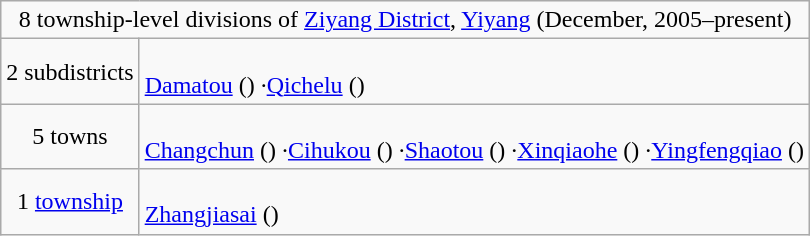<table class="wikitable">
<tr>
<td style="text-align:center;" colspan="2">8 township-level divisions of <a href='#'>Ziyang District</a>, <a href='#'>Yiyang</a> (December, 2005–present)</td>
</tr>
<tr align=left>
<td align=center>2 subdistricts</td>
<td><br><a href='#'>Damatou</a> ()
·<a href='#'>Qichelu</a> ()</td>
</tr>
<tr align=left>
<td align=center>5 towns</td>
<td><br><a href='#'>Changchun</a> ()
·<a href='#'>Cihukou</a> ()
·<a href='#'>Shaotou</a> ()
·<a href='#'>Xinqiaohe</a> ()
·<a href='#'>Yingfengqiao</a> ()</td>
</tr>
<tr align=left>
<td align=center>1 <a href='#'>township</a></td>
<td><br><a href='#'>Zhangjiasai</a> ()</td>
</tr>
</table>
